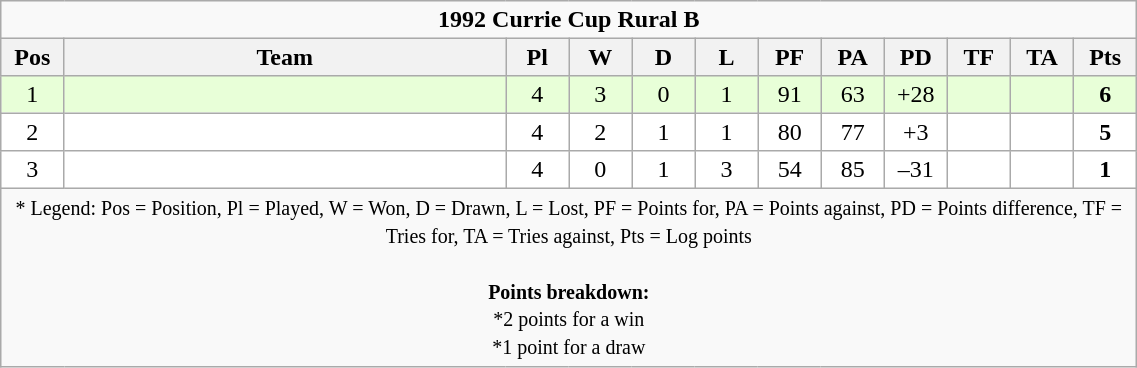<table class="wikitable" style="text-align:center; line-height:110%; font-size:100%; width:60%;">
<tr>
<td colspan="12" cellpadding="0" cellspacing="0"><strong>1992 Currie Cup Rural B</strong></td>
</tr>
<tr>
<th style="width:5%;">Pos</th>
<th style="width:35%;">Team</th>
<th style="width:5%;">Pl</th>
<th style="width:5%;">W</th>
<th style="width:5%;">D</th>
<th style="width:5%;">L</th>
<th style="width:5%;">PF</th>
<th style="width:5%;">PA</th>
<th style="width:5%;">PD</th>
<th style="width:5%;">TF</th>
<th style="width:5%;">TA</th>
<th style="width:5%;">Pts<br></th>
</tr>
<tr bgcolor=#E8FFD8 align=center>
<td>1</td>
<td align=left></td>
<td>4</td>
<td>3</td>
<td>0</td>
<td>1</td>
<td>91</td>
<td>63</td>
<td>+28</td>
<td></td>
<td></td>
<td><strong>6</strong></td>
</tr>
<tr bgcolor=#FFFFFF align=center>
<td>2</td>
<td align=left></td>
<td>4</td>
<td>2</td>
<td>1</td>
<td>1</td>
<td>80</td>
<td>77</td>
<td>+3</td>
<td></td>
<td></td>
<td><strong>5</strong></td>
</tr>
<tr bgcolor=#FFFFFF align=center>
<td>3</td>
<td align=left></td>
<td>4</td>
<td>0</td>
<td>1</td>
<td>3</td>
<td>54</td>
<td>85</td>
<td>–31</td>
<td></td>
<td></td>
<td><strong>1</strong></td>
</tr>
<tr>
<td colspan="12" style="border:0px"><small>* Legend: Pos = Position, Pl = Played, W = Won, D = Drawn, L = Lost, PF = Points for, PA = Points against, PD = Points difference, TF = Tries for, TA = Tries against, Pts = Log points<br><br><strong>Points breakdown:</strong><br>*2 points for a win<br>*1 point for a draw</small></td>
</tr>
</table>
